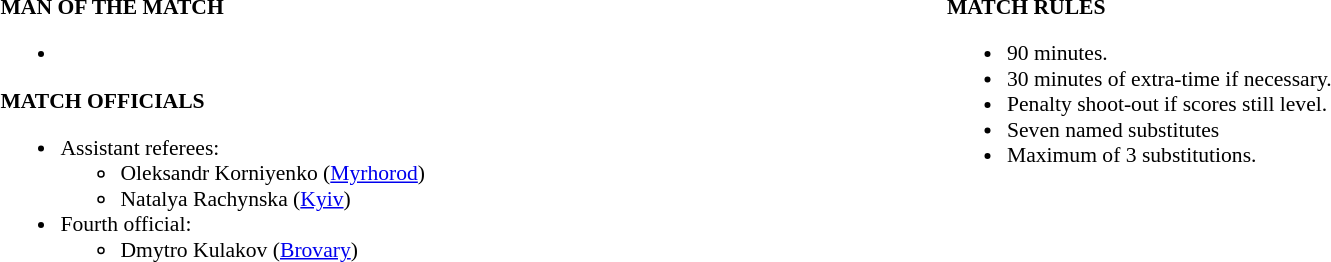<table width=100% style="font-size: 90%">
<tr>
<td width=50% valign=top><br><strong>MAN OF THE MATCH</strong><ul><li></li></ul><strong>MATCH OFFICIALS</strong><ul><li>Assistant referees:<ul><li>Oleksandr Korniyenko (<a href='#'>Myrhorod</a>)</li><li>Natalya Rachynska (<a href='#'>Kyiv</a>)</li></ul></li><li>Fourth official:<ul><li>Dmytro Kulakov (<a href='#'>Brovary</a>)</li></ul></li></ul></td>
<td width=50% valign=top><br><strong>MATCH RULES</strong><ul><li>90 minutes.</li><li>30 minutes of extra-time if necessary.</li><li>Penalty shoot-out if scores still level.</li><li>Seven named substitutes</li><li>Maximum of 3 substitutions.</li></ul></td>
</tr>
</table>
